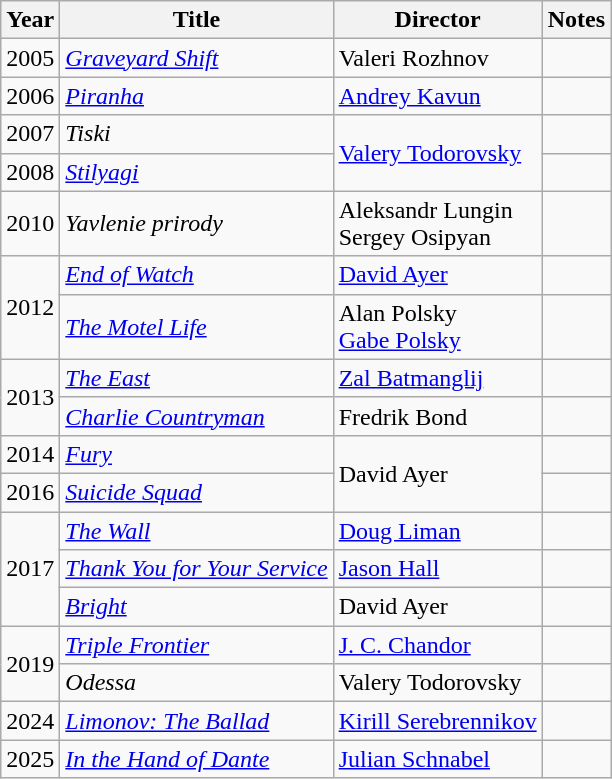<table class="wikitable">
<tr>
<th>Year</th>
<th>Title</th>
<th>Director</th>
<th>Notes</th>
</tr>
<tr>
<td>2005</td>
<td><em><a href='#'>Graveyard Shift</a></em></td>
<td>Valeri Rozhnov</td>
<td></td>
</tr>
<tr>
<td>2006</td>
<td><em><a href='#'>Piranha</a></em></td>
<td><a href='#'>Andrey Kavun</a></td>
<td></td>
</tr>
<tr>
<td>2007</td>
<td><em>Tiski</em></td>
<td rowspan=2><a href='#'>Valery Todorovsky</a></td>
<td></td>
</tr>
<tr>
<td>2008</td>
<td><em><a href='#'>Stilyagi</a></em></td>
<td></td>
</tr>
<tr>
<td>2010</td>
<td><em>Yavlenie prirody</em></td>
<td>Aleksandr Lungin<br>Sergey Osipyan</td>
<td></td>
</tr>
<tr>
<td rowspan=2>2012</td>
<td><em><a href='#'>End of Watch</a></em></td>
<td><a href='#'>David Ayer</a></td>
<td></td>
</tr>
<tr>
<td><em><a href='#'>The Motel Life</a></em></td>
<td>Alan Polsky<br><a href='#'>Gabe Polsky</a></td>
<td></td>
</tr>
<tr>
<td rowspan=2>2013</td>
<td><em><a href='#'>The East</a></em></td>
<td><a href='#'>Zal Batmanglij</a></td>
<td></td>
</tr>
<tr>
<td><em><a href='#'>Charlie Countryman</a></em></td>
<td>Fredrik Bond</td>
<td></td>
</tr>
<tr>
<td>2014</td>
<td><em><a href='#'>Fury</a></em></td>
<td rowspan=2>David Ayer</td>
<td></td>
</tr>
<tr>
<td>2016</td>
<td><em><a href='#'>Suicide Squad</a></em></td>
<td></td>
</tr>
<tr>
<td rowspan=3>2017</td>
<td><em><a href='#'>The Wall</a></em></td>
<td><a href='#'>Doug Liman</a></td>
<td></td>
</tr>
<tr>
<td><em><a href='#'>Thank You for Your Service</a></em></td>
<td><a href='#'>Jason Hall</a></td>
<td></td>
</tr>
<tr>
<td><em><a href='#'>Bright</a></em></td>
<td>David Ayer</td>
<td></td>
</tr>
<tr>
<td rowspan=2>2019</td>
<td><em><a href='#'>Triple Frontier</a></em></td>
<td><a href='#'>J. C. Chandor</a></td>
<td></td>
</tr>
<tr>
<td><em>Odessa</em></td>
<td>Valery Todorovsky</td>
<td></td>
</tr>
<tr>
<td>2024</td>
<td><em><a href='#'>Limonov: The Ballad</a></em></td>
<td><a href='#'>Kirill Serebrennikov</a></td>
<td></td>
</tr>
<tr>
<td>2025</td>
<td><em><a href='#'>In the Hand of Dante</a></em></td>
<td><a href='#'>Julian Schnabel</a></td>
<td></td>
</tr>
</table>
